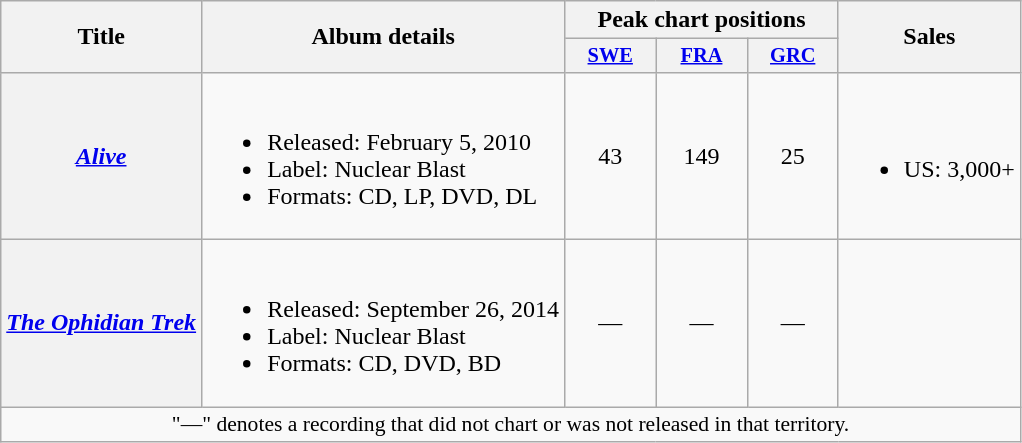<table class ="wikitable plainrowheaders">
<tr>
<th scope="col" rowspan="2">Title</th>
<th scope="col" rowspan="2">Album details</th>
<th scope="col" colspan="3">Peak chart positions</th>
<th scope="col" rowspan="2">Sales</th>
</tr>
<tr>
<th scope="col" style="width:4em;font-size:85%"><a href='#'>SWE</a><br></th>
<th scope="col" style="width:4em;font-size:85%"><a href='#'>FRA</a><br></th>
<th scope="col" style="width:4em;font-size:85%"><a href='#'>GRC</a><br></th>
</tr>
<tr>
<th scope="row"><em><a href='#'>Alive</a></em></th>
<td><br><ul><li>Released: February 5, 2010</li><li>Label: Nuclear Blast</li><li>Formats: CD, LP, DVD, DL</li></ul></td>
<td align="center">43</td>
<td align="center">149</td>
<td align="center">25</td>
<td><br><ul><li>US: 3,000+</li></ul></td>
</tr>
<tr>
<th scope="row"><em><a href='#'>The Ophidian Trek</a></em></th>
<td><br><ul><li>Released: September 26, 2014</li><li>Label: Nuclear Blast</li><li>Formats: CD, DVD, BD</li></ul></td>
<td align="center">—</td>
<td align="center">—</td>
<td align="center">—</td>
<td></td>
</tr>
<tr>
<td align="center" colspan="6" style="font-size:90%">"—" denotes a recording that did not chart or was not released in that territory.</td>
</tr>
</table>
